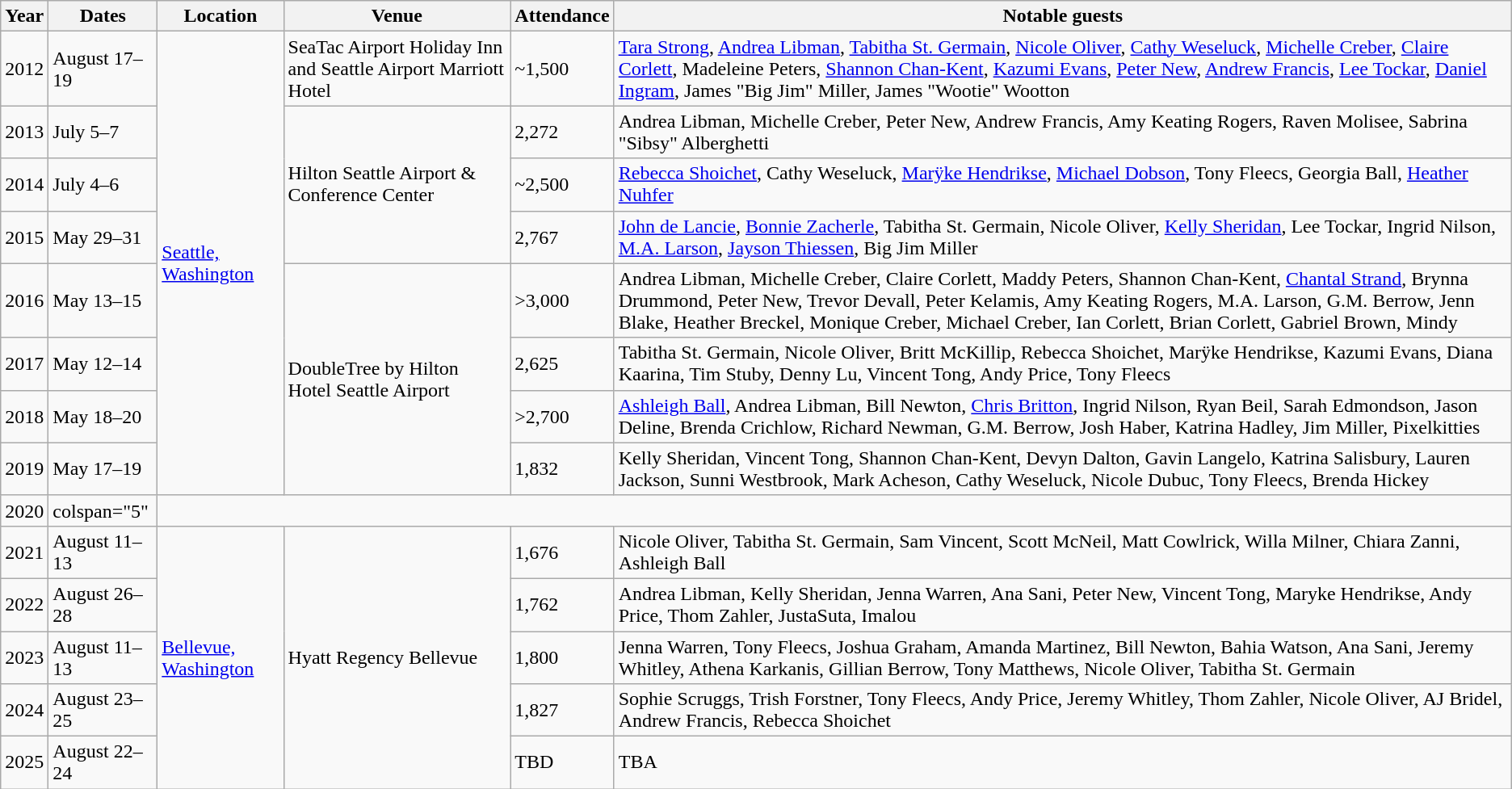<table class="wikitable" border="1">
<tr>
<th>Year</th>
<th>Dates</th>
<th>Location</th>
<th>Venue</th>
<th>Attendance</th>
<th>Notable guests</th>
</tr>
<tr>
<td>2012</td>
<td>August 17–19</td>
<td rowspan="8"><a href='#'>Seattle, Washington</a></td>
<td>SeaTac Airport Holiday Inn and Seattle Airport Marriott Hotel</td>
<td>~1,500</td>
<td><a href='#'>Tara Strong</a>, <a href='#'>Andrea Libman</a>, <a href='#'>Tabitha St. Germain</a>, <a href='#'>Nicole Oliver</a>, <a href='#'>Cathy Weseluck</a>, <a href='#'>Michelle Creber</a>, <a href='#'>Claire Corlett</a>, Madeleine Peters, <a href='#'>Shannon Chan-Kent</a>, <a href='#'>Kazumi Evans</a>, <a href='#'>Peter New</a>, <a href='#'>Andrew Francis</a>, <a href='#'>Lee Tockar</a>, <a href='#'>Daniel Ingram</a>, James "Big Jim" Miller, James "Wootie" Wootton</td>
</tr>
<tr>
<td>2013</td>
<td>July 5–7</td>
<td rowspan="3">Hilton Seattle Airport & Conference Center</td>
<td>2,272</td>
<td>Andrea Libman, Michelle Creber, Peter New, Andrew Francis, Amy Keating Rogers, Raven Molisee, Sabrina "Sibsy" Alberghetti</td>
</tr>
<tr>
<td>2014</td>
<td>July 4–6</td>
<td>~2,500</td>
<td><a href='#'>Rebecca Shoichet</a>, Cathy Weseluck, <a href='#'>Marÿke Hendrikse</a>, <a href='#'>Michael Dobson</a>, Tony Fleecs, Georgia Ball, <a href='#'>Heather Nuhfer</a></td>
</tr>
<tr>
<td>2015</td>
<td>May 29–31</td>
<td>2,767</td>
<td><a href='#'>John de Lancie</a>, <a href='#'>Bonnie Zacherle</a>, Tabitha St. Germain, Nicole Oliver, <a href='#'>Kelly Sheridan</a>, Lee Tockar, Ingrid Nilson, <a href='#'>M.A. Larson</a>, <a href='#'>Jayson Thiessen</a>, Big Jim Miller</td>
</tr>
<tr>
<td>2016</td>
<td>May 13–15</td>
<td rowspan="4">DoubleTree by Hilton Hotel Seattle Airport</td>
<td>>3,000</td>
<td>Andrea Libman, Michelle Creber, Claire Corlett, Maddy Peters, Shannon Chan-Kent, <a href='#'>Chantal Strand</a>, Brynna Drummond, Peter New, Trevor Devall, Peter Kelamis, Amy Keating Rogers, M.A. Larson, G.M. Berrow, Jenn Blake, Heather Breckel, Monique Creber, Michael Creber, Ian Corlett, Brian Corlett, Gabriel Brown, Mindy</td>
</tr>
<tr>
<td>2017</td>
<td>May 12–14</td>
<td>2,625</td>
<td>Tabitha St. Germain, Nicole Oliver, Britt McKillip, Rebecca Shoichet, Marÿke Hendrikse, Kazumi Evans, Diana Kaarina, Tim Stuby, Denny Lu, Vincent Tong, Andy Price, Tony Fleecs</td>
</tr>
<tr>
<td>2018</td>
<td>May 18–20</td>
<td>>2,700</td>
<td><a href='#'>Ashleigh Ball</a>, Andrea Libman, Bill Newton, <a href='#'>Chris Britton</a>, Ingrid Nilson, Ryan Beil, Sarah Edmondson, Jason Deline, Brenda Crichlow, Richard Newman, G.M. Berrow, Josh Haber, Katrina Hadley, Jim Miller, Pixelkitties</td>
</tr>
<tr>
<td>2019</td>
<td>May 17–19</td>
<td>1,832</td>
<td>Kelly Sheridan, Vincent Tong, Shannon Chan-Kent, Devyn Dalton, Gavin Langelo, Katrina Salisbury, Lauren Jackson, Sunni Westbrook, Mark Acheson, Cathy Weseluck, Nicole Dubuc, Tony Fleecs, Brenda Hickey</td>
</tr>
<tr>
<td>2020</td>
<td>colspan="5" </td>
</tr>
<tr>
<td>2021</td>
<td>August 11–13</td>
<td rowspan="5"><a href='#'>Bellevue, Washington</a></td>
<td rowspan="5">Hyatt Regency Bellevue</td>
<td>1,676</td>
<td>Nicole Oliver, Tabitha St. Germain, Sam Vincent, Scott McNeil, Matt Cowlrick, Willa Milner, Chiara Zanni, Ashleigh Ball</td>
</tr>
<tr>
<td>2022</td>
<td>August 26–28</td>
<td>1,762</td>
<td>Andrea Libman, Kelly Sheridan, Jenna Warren, Ana Sani, Peter New, Vincent Tong, Maryke Hendrikse, Andy Price, Thom Zahler, JustaSuta, Imalou</td>
</tr>
<tr>
<td>2023</td>
<td>August 11–13</td>
<td>1,800</td>
<td>Jenna Warren, Tony Fleecs, Joshua Graham, Amanda Martinez, Bill Newton, Bahia Watson, Ana Sani, Jeremy Whitley, Athena Karkanis, Gillian Berrow, Tony Matthews, Nicole Oliver, Tabitha St. Germain</td>
</tr>
<tr>
<td>2024</td>
<td>August 23–25</td>
<td>1,827</td>
<td>Sophie Scruggs, Trish Forstner, Tony Fleecs, Andy Price, Jeremy Whitley, Thom Zahler, Nicole Oliver, AJ Bridel, Andrew Francis, Rebecca Shoichet</td>
</tr>
<tr>
<td>2025</td>
<td>August 22–24</td>
<td>TBD</td>
<td>TBA</td>
</tr>
</table>
